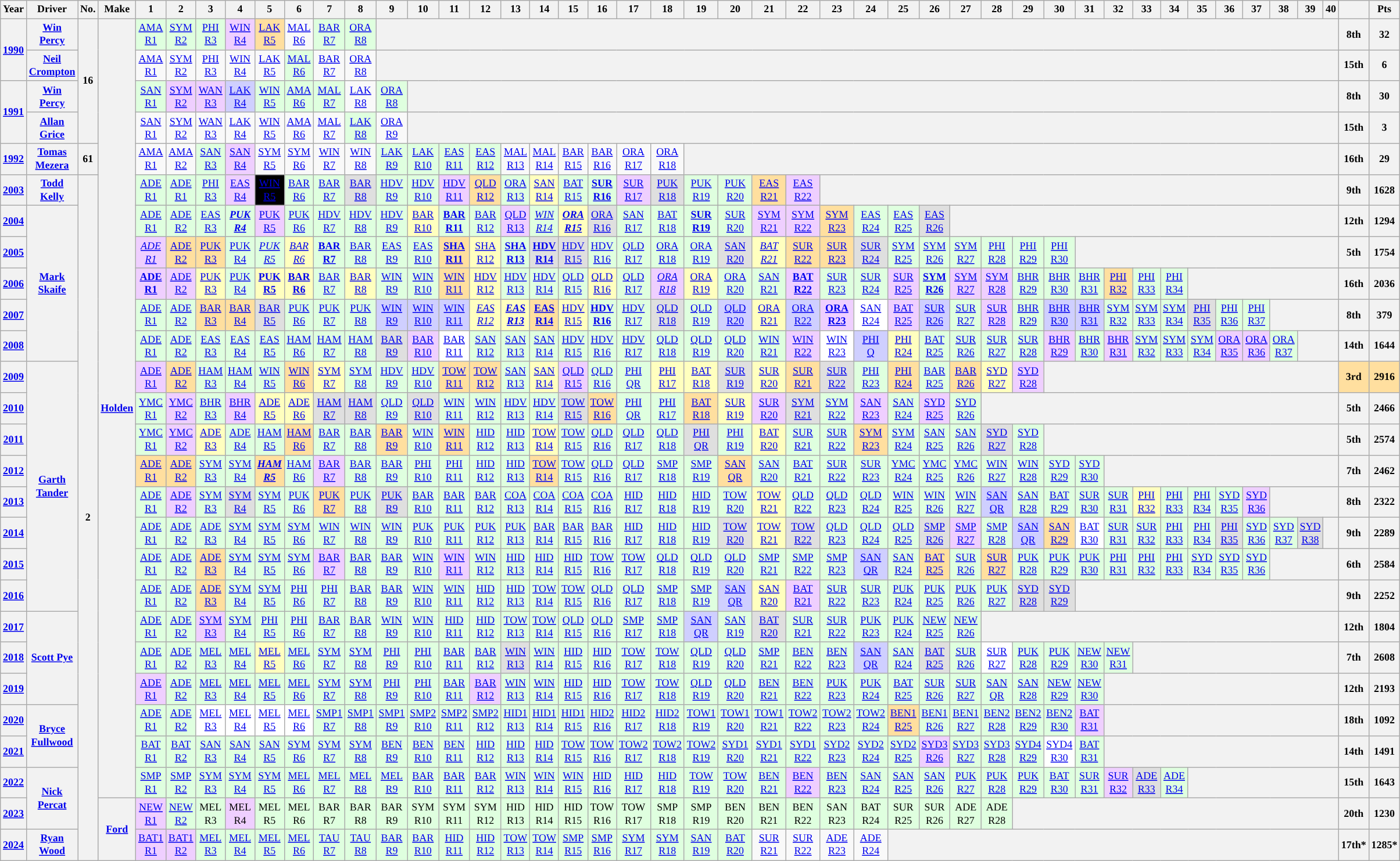<table class="wikitable mw-collapsible mw-collapsed" style="text-align:center; font-size:75%">
<tr>
<th>Year</th>
<th>Driver</th>
<th>No.</th>
<th>Make</th>
<th>1</th>
<th>2</th>
<th>3</th>
<th>4</th>
<th>5</th>
<th>6</th>
<th>7</th>
<th>8</th>
<th>9</th>
<th>10</th>
<th>11</th>
<th>12</th>
<th>13</th>
<th>14</th>
<th>15</th>
<th>16</th>
<th>17</th>
<th>18</th>
<th>19</th>
<th>20</th>
<th>21</th>
<th>22</th>
<th>23</th>
<th>24</th>
<th>25</th>
<th>26</th>
<th>27</th>
<th>28</th>
<th>29</th>
<th>30</th>
<th>31</th>
<th>32</th>
<th>33</th>
<th>34</th>
<th>35</th>
<th>36</th>
<th>37</th>
<th>38</th>
<th>39</th>
<th>40</th>
<th></th>
<th>Pts</th>
</tr>
<tr>
<th rowspan= 2><a href='#'>1990</a></th>
<th><a href='#'>Win Percy</a></th>
<th rowspan= 4>16</th>
<th rowspan= 25><a href='#'>Holden</a></th>
<td style="background:#dfffdf;"><a href='#'>AMA<br>R1</a><br></td>
<td style="background:#dfffdf;"><a href='#'>SYM<br>R2</a><br></td>
<td style="background:#dfffdf;"><a href='#'>PHI<br>R3</a><br></td>
<td style="background:#efcfff;"><a href='#'>WIN<br>R4</a><br></td>
<td style="background:#ffdf9f;"><a href='#'>LAK<br>R5</a><br></td>
<td><a href='#'>MAL<br>R6</a></td>
<td style="background:#dfffdf;"><a href='#'>BAR<br>R7</a><br></td>
<td style="background:#dfffdf;"><a href='#'>ORA<br>R8</a><br></td>
<th colspan=32></th>
<th>8th</th>
<th>32</th>
</tr>
<tr>
<th><a href='#'>Neil Crompton</a></th>
<td><a href='#'>AMA<br>R1</a></td>
<td><a href='#'>SYM<br>R2</a></td>
<td><a href='#'>PHI<br>R3</a></td>
<td><a href='#'>WIN<br>R4</a></td>
<td><a href='#'>LAK<br>R5</a></td>
<td style="background:#dfffdf;"><a href='#'>MAL<br>R6</a><br></td>
<td><a href='#'>BAR<br>R7</a></td>
<td><a href='#'>ORA<br>R8</a></td>
<th colspan=32></th>
<th>15th</th>
<th>6</th>
</tr>
<tr>
<th rowspan= 2><a href='#'>1991</a></th>
<th><a href='#'>Win Percy</a></th>
<td style="background:#dfffdf;"><a href='#'>SAN<br>R1</a><br></td>
<td style="background:#efcfff;"><a href='#'>SYM<br>R2</a><br></td>
<td style="background:#efcfff;"><a href='#'>WAN<br>R3</a><br></td>
<td style="background:#cfcfff;"><a href='#'>LAK<br>R4</a><br></td>
<td style="background:#dfffdf;"><a href='#'>WIN<br>R5</a><br></td>
<td style="background:#dfffdf;"><a href='#'>AMA<br>R6</a><br></td>
<td style="background:#dfffdf;"><a href='#'>MAL<br>R7</a><br></td>
<td><a href='#'>LAK<br>R8</a></td>
<td style="background:#dfffdf;"><a href='#'>ORA<br>R8</a><br></td>
<th colspan=31></th>
<th>8th</th>
<th>30</th>
</tr>
<tr>
<th><a href='#'>Allan Grice</a></th>
<td><a href='#'>SAN<br>R1</a></td>
<td><a href='#'>SYM<br>R2</a></td>
<td><a href='#'>WAN<br>R3</a></td>
<td><a href='#'>LAK<br>R4</a></td>
<td><a href='#'>WIN<br>R5</a></td>
<td><a href='#'>AMA<br>R6</a></td>
<td><a href='#'>MAL<br>R7</a></td>
<td style="background:#dfffdf;"><a href='#'>LAK<br>R8</a><br></td>
<td><a href='#'>ORA<br>R9</a></td>
<th colspan=31></th>
<th>15th</th>
<th>3</th>
</tr>
<tr>
<th><a href='#'>1992</a></th>
<th><a href='#'>Tomas Mezera</a></th>
<th>61</th>
<td><a href='#'>AMA<br>R1</a></td>
<td><a href='#'>AMA<br>R2</a></td>
<td style="background:#dfffdf;"><a href='#'>SAN<br>R3</a><br></td>
<td style="background:#efcfff;"><a href='#'>SAN<br>R4</a><br></td>
<td><a href='#'>SYM<br>R5</a></td>
<td><a href='#'>SYM<br>R6</a></td>
<td><a href='#'>WIN<br>R7</a></td>
<td><a href='#'>WIN<br>R8</a></td>
<td style="background:#dfffdf;"><a href='#'>LAK<br>R9</a><br></td>
<td style="background:#dfffdf;"><a href='#'>LAK<br>R10</a><br></td>
<td style="background:#dfffdf;"><a href='#'>EAS<br>R11</a><br></td>
<td style="background:#dfffdf;"><a href='#'>EAS<br>R12</a><br></td>
<td><a href='#'>MAL<br>R13</a></td>
<td><a href='#'>MAL<br>R14</a></td>
<td><a href='#'>BAR<br>R15</a></td>
<td><a href='#'>BAR<br>R16</a></td>
<td><a href='#'>ORA<br>R17</a></td>
<td><a href='#'>ORA<br>R18</a></td>
<th colspan=22></th>
<th>16th</th>
<th>29</th>
</tr>
<tr>
<th><a href='#'>2003</a></th>
<th><a href='#'>Todd Kelly</a></th>
<th rowspan= 22>2</th>
<td style="background: #dfffdf"><a href='#'>ADE<br>R1</a><br></td>
<td style="background: #dfffdf"><a href='#'>ADE<br>R1</a><br></td>
<td style="background: #dfffdf"><a href='#'>PHI<br>R3</a><br></td>
<td style="background: #efcfff"><a href='#'>EAS<br>R4</a><br></td>
<td style="background:#000; color:white;"><a href='#'>WIN<br>R5</a><br></td>
<td style="background: #dfffdf"><a href='#'>BAR<br>R6</a><br></td>
<td style="background: #dfffdf"><a href='#'>BAR<br>R7</a><br></td>
<td style="background: #dfdfdf"><a href='#'>BAR<br>R8</a><br></td>
<td style="background: #dfffdf"><a href='#'>HDV<br>R9</a><br></td>
<td style="background: #dfffdf"><a href='#'>HDV<br>R10</a><br></td>
<td style="background: #efcfff"><a href='#'>HDV<br>R11</a><br></td>
<td style="background: #ffdf9f"><a href='#'>QLD<br>R12</a><br></td>
<td style="background: #dfffdf"><a href='#'>ORA<br>R13</a><br></td>
<td style="background: #ffffbf"><a href='#'>SAN<br>R14</a><br></td>
<td style="background: #dfffdf"><a href='#'>BAT<br>R15</a><br></td>
<td style="background: #dfffdf"><strong><a href='#'>SUR<br>R16</a><br></strong></td>
<td style="background: #efcfff"><a href='#'>SUR<br>R17</a><br></td>
<td style="background: #dfdfdf"><a href='#'>PUK<br>R18</a><br></td>
<td style="background: #dfffdf"><a href='#'>PUK<br>R19</a><br></td>
<td style="background: #dfffdf"><a href='#'>PUK<br>R20</a><br></td>
<td style="background: #ffdf9f"><a href='#'>EAS<br>R21</a><br></td>
<td style="background: #efcfff"><a href='#'>EAS<br>R22</a><br></td>
<th colspan=18></th>
<th>9th</th>
<th>1628</th>
</tr>
<tr>
<th><a href='#'>2004</a></th>
<th rowspan= 5><a href='#'>Mark Skaife</a></th>
<td style="background:#dfffdf;"><a href='#'>ADE<br>R1</a><br></td>
<td style="background:#dfffdf;"><a href='#'>ADE<br>R2</a><br></td>
<td style="background:#dfffdf;"><a href='#'>EAS<br>R3</a><br></td>
<td style="background:#dfffdf;"><strong><em><a href='#'>PUK<br>R4</a><br></em></strong></td>
<td style="background:#efcfff;"><a href='#'>PUK<br>R5</a><br></td>
<td style="background:#dfffdf;"><a href='#'>PUK<br>R6</a><br></td>
<td style="background:#dfffdf;"><a href='#'>HDV<br>R7</a><br></td>
<td style="background:#dfffdf;"><a href='#'>HDV<br>R8</a><br></td>
<td style="background:#dfffdf;"><a href='#'>HDV<br>R9</a><br></td>
<td style="background:#ffffbf;"><a href='#'>BAR<br>R10</a><br></td>
<td style="background:#dfffdf;"><strong><a href='#'>BAR<br>R11</a><br></strong></td>
<td style="background:#dfffdf;"><a href='#'>BAR<br>R12</a><br></td>
<td style="background:#efcfff;"><a href='#'>QLD<br>R13</a><br></td>
<td style="background:#dfffdf;"><em><a href='#'>WIN<br>R14</a><br></em></td>
<td style="background:#ffffbf;"><strong><em><a href='#'>ORA<br>R15</a><br></em></strong></td>
<td style="background:#dfdfdf;"><a href='#'>ORA<br>R16</a><br></td>
<td style="background:#dfffdf;"><a href='#'>SAN<br>R17</a><br></td>
<td style="background:#dfffdf;"><a href='#'>BAT<br>R18</a><br></td>
<td style="background:#dfffdf;"><strong><a href='#'>SUR<br>R19</a><br></strong></td>
<td style="background:#dfffdf;"><a href='#'>SUR<br>R20</a><br></td>
<td style="background:#efcfff;"><a href='#'>SYM<br>R21</a><br></td>
<td style="background:#efcfff;"><a href='#'>SYM<br>R22</a><br></td>
<td style="background:#ffdf9f;"><a href='#'>SYM<br>R23</a><br></td>
<td style="background:#dfffdf;"><a href='#'>EAS<br>R24</a><br></td>
<td style="background:#dfffdf;"><a href='#'>EAS<br>R25</a><br></td>
<td style="background:#dfdfdf;"><a href='#'>EAS<br>R26</a><br></td>
<th colspan=14></th>
<th>12th</th>
<th>1294</th>
</tr>
<tr>
<th><a href='#'>2005</a></th>
<td style="background:#efcfff;"><em><a href='#'>ADE<br>R1</a><br></em></td>
<td style="background:#ffdf9f;"><a href='#'>ADE<br>R2</a><br></td>
<td style="background:#ffdf9f;"><a href='#'>PUK<br>R3</a><br></td>
<td style="background:#dfffdf;"><a href='#'>PUK<br>R4</a><br></td>
<td style="background:#dfffdf;"><em><a href='#'>PUK<br>R5</a><br></em></td>
<td style="background:#ffffbf;"><em><a href='#'>BAR<br>R6</a><br></em></td>
<td style="background:#dfffdf;"><strong><a href='#'>BAR<br>R7</a><br></strong></td>
<td style="background:#dfffdf;"><a href='#'>BAR<br>R8</a><br></td>
<td style="background:#dfffdf;"><a href='#'>EAS<br>R9</a><br></td>
<td style="background:#dfffdf;"><a href='#'>EAS<br>R10</a><br></td>
<td style="background:#ffdf9f;"><strong><a href='#'>SHA<br>R11</a><br></strong></td>
<td style="background:#ffffbf;"><a href='#'>SHA<br>R12</a><br></td>
<td style="background:#dfffdf;"><strong><a href='#'>SHA<br>R13</a><br></strong></td>
<td style="background:#dfdfdf;"><strong><a href='#'>HDV<br>R14</a><br></strong></td>
<td style="background:#dfdfdf;"><a href='#'>HDV<br>R15</a><br></td>
<td style="background:#dfffdf;"><a href='#'>HDV<br>R16</a><br></td>
<td style="background:#dfffdf;"><a href='#'>QLD<br>R17</a><br></td>
<td style="background:#dfffdf;"><a href='#'>ORA<br>R18</a><br></td>
<td style="background:#dfffdf;"><a href='#'>ORA<br>R19</a><br></td>
<td style="background: #dfdfdf"><a href='#'>SAN<br>R20</a><br></td>
<td style="background: #ffffbf"><em><a href='#'>BAT<br>R21</a><br></em></td>
<td style="background:#ffdf9f;"><a href='#'>SUR<br>R22</a><br></td>
<td style="background:#ffdf9f;"><a href='#'>SUR<br>R23</a><br></td>
<td style="background:#dfdfdf;"><a href='#'>SUR<br>R24</a><br></td>
<td style="background:#dfffdf;"><a href='#'>SYM<br>R25</a><br></td>
<td style="background:#dfffdf;"><a href='#'>SYM<br>R26</a><br></td>
<td style="background:#dfffdf;"><a href='#'>SYM<br>R27</a><br></td>
<td style="background:#dfffdf;"><a href='#'>PHI<br>R28</a><br></td>
<td style="background:#dfffdf;"><a href='#'>PHI<br>R29</a><br></td>
<td style="background:#dfffdf;"><a href='#'>PHI<br>R30</a><br></td>
<th colspan=10></th>
<th>5th</th>
<th>1754</th>
</tr>
<tr>
<th><a href='#'>2006</a></th>
<td style="background:#efcfff;"><strong><a href='#'>ADE<br>R1</a><br></strong></td>
<td style="background:#efcfff;"><a href='#'>ADE<br>R2</a><br></td>
<td style="background:#ffffbf;"><a href='#'>PUK<br>R3</a><br></td>
<td style="background:#dfffdf;"><a href='#'>PUK<br>R4</a><br></td>
<td style="background:#ffffbf;"><strong><a href='#'>PUK<br>R5</a><br></strong></td>
<td style="background:#ffffbf;"><strong><a href='#'>BAR<br>R6</a><br></strong></td>
<td style="background:#dfffdf;"><a href='#'>BAR<br>R7</a><br></td>
<td style="background:#ffffbf;"><a href='#'>BAR<br>R8</a><br></td>
<td style="background:#dfffdf;"><a href='#'>WIN<br>R9</a><br></td>
<td style="background:#dfffdf;"><a href='#'>WIN<br>R10</a><br></td>
<td style="background:#ffdf9f;"><a href='#'>WIN<br>R11</a><br></td>
<td style="background:#ffffbf;"><a href='#'>HDV<br>R12</a><br></td>
<td style="background:#dfffdf;"><a href='#'>HDV<br>R13</a><br></td>
<td style="background:#dfffdf;"><a href='#'>HDV<br>R14</a><br></td>
<td style="background:#dfffdf;"><a href='#'>QLD<br>R15</a><br></td>
<td style="background:#ffffbf;"><a href='#'>QLD<br>R16</a><br></td>
<td style="background:#dfffdf;"><a href='#'>QLD<br>R17</a><br></td>
<td style="background:#efcfff;"><em><a href='#'>ORA<br>R18</a><br></em></td>
<td style="background:#ffffbf;"><a href='#'>ORA<br>R19</a><br></td>
<td style="background:#dfffdf;"><a href='#'>ORA<br>R20</a><br></td>
<td style="background: #dfffdf"><a href='#'>SAN<br>R21</a><br></td>
<td style="background: #efcfff"><strong><a href='#'>BAT<br>R22</a><br></strong></td>
<td style="background:#dfffdf;"><a href='#'>SUR<br>R23</a><br></td>
<td style="background:#dfffdf;"><a href='#'>SUR<br>R24</a><br></td>
<td style="background:#efcfff;"><a href='#'>SUR<br>R25</a><br></td>
<td style="background:#dfffdf;"><strong><a href='#'>SYM<br>R26</a><br></strong></td>
<td style="background:#efcfff;"><a href='#'>SYM<br>R27</a><br></td>
<td style="background:#efcfff;"><a href='#'>SYM<br>R28</a><br></td>
<td style="background:#dfffdf;"><a href='#'>BHR<br>R29</a><br></td>
<td style="background:#dfffdf;"><a href='#'>BHR<br>R30</a><br></td>
<td style="background:#dfffdf;"><a href='#'>BHR<br>R31</a><br></td>
<td style="background:#ffdf9f;"><a href='#'>PHI<br>R32</a><br></td>
<td style="background:#dfffdf;"><a href='#'>PHI<br>R33</a><br></td>
<td style="background:#dfffdf;"><a href='#'>PHI<br>R34</a><br></td>
<th colspan=6></th>
<th>16th</th>
<th>2036</th>
</tr>
<tr>
<th><a href='#'>2007</a></th>
<td style="background: #dfffdf"><a href='#'>ADE<br>R1</a><br></td>
<td style="background: #dfffdf"><a href='#'>ADE<br>R2</a><br></td>
<td style="background: #ffdf9f"><a href='#'>BAR<br>R3</a><br></td>
<td style="background: #ffdf9f"><a href='#'>BAR<br>R4</a><br></td>
<td style="background: #dfdfdf"><a href='#'>BAR<br>R5</a><br></td>
<td style="background: #dfffdf"><a href='#'>PUK<br>R6</a><br></td>
<td style="background: #dfffdf"><a href='#'>PUK<br>R7</a><br></td>
<td style="background: #dfffdf"><a href='#'>PUK<br>R8</a><br></td>
<td style="background: #cfcfff"><a href='#'>WIN<br>R9</a><br></td>
<td style="background: #cfcfff"><a href='#'>WIN<br>R10</a><br></td>
<td style="background: #cfcfff"><a href='#'>WIN<br>R11</a><br></td>
<td style="background: #ffffbf"><em><a href='#'>EAS<br>R12</a><br></em></td>
<td style="background: #ffffbf"><strong><em><a href='#'>EAS<br>R13</a><br></em></strong></td>
<td style="background: #ffdf9f"><strong><a href='#'>EAS<br>R14</a><br></strong></td>
<td style="background: #ffffbf"><a href='#'>HDV<br>R15</a><br></td>
<td style="background: #dfffdf"><strong><a href='#'>HDV<br>R16</a><br></strong></td>
<td style="background: #dfffdf"><a href='#'>HDV<br>R17</a><br></td>
<td style="background: #dfdfdf"><a href='#'>QLD<br>R18</a><br></td>
<td style="background: #dfffdf"><a href='#'>QLD<br>R19</a><br></td>
<td style="background: #cfcfff"><a href='#'>QLD<br>R20</a><br></td>
<td style="background: #ffffbf"><a href='#'>ORA<br>R21</a><br></td>
<td style="background: #cfcfff"><a href='#'>ORA<br>R22</a><br></td>
<td style="background: #efcfff"><strong><a href='#'>ORA<br>R23</a><br><em></td>
<td style="background: #ffffff"><a href='#'>SAN<br>R24</a></td>
<td style="background: #efcfff"><a href='#'>BAT<br>R25</a><br></td>
<td style="background: #cfcfff"><a href='#'>SUR<br>R26</a><br></td>
<td style="background: #dfffdf"><a href='#'>SUR<br>R27</a><br></td>
<td style="background: #efcfff"><a href='#'>SUR<br>R28</a><br></td>
<td style="background: #dfffdf"><a href='#'>BHR<br>R29</a><br></td>
<td style="background: #cfcfff"><a href='#'>BHR<br>R30</a><br></td>
<td style="background: #cfcfff"><a href='#'>BHR<br>R31</a><br></td>
<td style="background: #dfffdf"><a href='#'>SYM<br>R32</a><br></td>
<td style="background: #dfffdf"><a href='#'>SYM<br>R33</a><br></td>
<td style="background: #dfffdf"><a href='#'>SYM<br>R34</a><br></td>
<td style="background: #dfdfdf"><a href='#'>PHI<br>R35</a><br></td>
<td style="background: #dfffdf"><a href='#'>PHI<br>R36</a><br></td>
<td style="background: #dfffdf"><a href='#'>PHI<br>R37</a><br></td>
<th colspan=3></th>
<th>8th</th>
<th>379</th>
</tr>
<tr>
<th><a href='#'>2008</a></th>
<td style="background: #dfffdf"><a href='#'>ADE<br>R1</a><br></td>
<td style="background: #dfffdf"><a href='#'>ADE<br>R2</a><br></td>
<td style="background: #dfffdf"><a href='#'>EAS<br>R3</a><br></td>
<td style="background: #dfffdf"><a href='#'>EAS<br>R4</a><br></td>
<td style="background: #dfffdf"><a href='#'>EAS<br>R5</a><br></td>
<td style="background: #dfffdf"><a href='#'>HAM<br>R6</a><br></td>
<td style="background: #dfffdf"><a href='#'>HAM<br>R7</a><br></td>
<td style="background: #dfffdf"><a href='#'>HAM<br>R8</a><br></td>
<td style="background: #dfdfdf"></em><a href='#'>BAR<br>R9</a><br><em></td>
<td style="background: #efcfff"><a href='#'>BAR<br>R10</a><br></td>
<td style="background: #ffffff"><a href='#'>BAR<br>R11</a><br></td>
<td style="background: #dfffdf"><a href='#'>SAN<br>R12</a><br></td>
<td style="background: #dfffdf"><a href='#'>SAN<br>R13</a><br></td>
<td style="background: #dfffdf"><a href='#'>SAN<br>R14</a><br></td>
<td style="background: #dfffdf"><a href='#'>HDV<br>R15</a><br></td>
<td style="background: #dfffdf"><a href='#'>HDV<br>R16</a><br></td>
<td style="background: #dfffdf"><a href='#'>HDV<br>R17</a><br></td>
<td style="background: #dfffdf"><a href='#'>QLD<br>R18</a><br></td>
<td style="background: #dfffdf"><a href='#'>QLD<br>R19</a><br></td>
<td style="background: #dfffdf"><a href='#'>QLD<br>R20</a><br></td>
<td style="background: #dfffdf"><a href='#'>WIN<br>R21</a><br></td>
<td style="background: #efcfff"><a href='#'>WIN<br>R22</a><br></td>
<td style="background: #ffffff"><a href='#'>WIN<br>R23</a><br></td>
<td style="background: #cfcfff"><a href='#'>PHI<br>Q</a><br></td>
<td style="background: #ffffbf"><a href='#'>PHI<br>R24</a><br></td>
<td style="background: #dfffdf"><a href='#'>BAT<br>R25</a><br></td>
<td style="background: #dfffdf"><a href='#'>SUR<br>R26</a><br></td>
<td style="background: #dfffdf"><a href='#'>SUR<br>R27</a><br></td>
<td style="background: #dfffdf"><a href='#'>SUR<br>R28</a><br></td>
<td style="background: #efcfff"><a href='#'>BHR<br>R29</a><br></td>
<td style="background: #dfffdf"><a href='#'>BHR<br>R30</a><br></td>
<td style="background: #efcfff"><a href='#'>BHR<br>R31</a><br></td>
<td style="background: #dfffdf"><a href='#'>SYM<br>R32</a><br></td>
<td style="background: #dfffdf"><a href='#'>SYM<br>R33</a><br></td>
<td style="background: #dfffdf"><a href='#'>SYM<br>R34</a><br></td>
<td style="background: #efcfff"><a href='#'>ORA<br>R35</a><br></td>
<td style="background: #efcfff"><a href='#'>ORA<br>R36</a><br></td>
<td style="background: #dfffdf"><a href='#'>ORA<br>R37</a><br></td>
<th colspan=2></th>
<th>14th</th>
<th>1644</th>
</tr>
<tr>
<th><a href='#'>2009</a></th>
<th rowspan= 8><a href='#'>Garth Tander</a></th>
<td style="background:#efcfff;"><a href='#'>ADE<br>R1</a><br></td>
<td style="background:#ffdf9f;"><a href='#'>ADE<br>R2</a><br></td>
<td style="background:#dfffdf;"><a href='#'>HAM<br>R3</a><br></td>
<td style="background:#dfffdf;"><a href='#'>HAM<br>R4</a><br></td>
<td style="background:#dfffdf;"></em><a href='#'>WIN<br>R5</a><br><em></td>
<td style="background:#ffdf9f;"><a href='#'>WIN<br>R6</a><br></td>
<td style="background:#ffffbf;"></strong><a href='#'>SYM<br>R7</a><br><strong></td>
<td style="background:#dfffdf;"><a href='#'>SYM<br>R8</a><br></td>
<td style="background:#dfffdf;"></em><a href='#'>HDV<br>R9</a><br><em></td>
<td style="background:#dfffdf;"></strong><a href='#'>HDV<br>R10</a><br><strong></td>
<td style="background:#ffdf9f;"><a href='#'>TOW<br>R11</a><br></td>
<td style="background:#ffdf9f;"></strong><a href='#'>TOW<br>R12</a><br><strong></td>
<td style="background:#dfffdf;"><a href='#'>SAN<br>R13</a><br></td>
<td style="background:#ffffbf;"></em><a href='#'>SAN<br>R14</a><br><em></td>
<td style="background:#efcfff;"><a href='#'>QLD<br>R15</a><br></td>
<td style="background:#dfffdf;"><a href='#'>QLD<br>R16</a><br></td>
<td style="background:#dfffdf;"><a href='#'>PHI<br>QR</a><br></td>
<td style="background:#ffffbf;"><a href='#'>PHI<br>R17</a><br></td>
<td style="background:#ffffbf;"></strong><a href='#'>BAT<br>R18</a><br><strong></td>
<td style="background:#dfdfdf;"><a href='#'>SUR<br>R19</a><br></td>
<td style="background:#ffffbf;"><a href='#'>SUR<br>R20</a><br></td>
<td style="background:#ffdf9f;"><a href='#'>SUR<br>R21</a><br></td>
<td style="background:#dfdfdf;"><a href='#'>SUR<br>R22</a><br></td>
<td style="background:#dfffdf;"><a href='#'>PHI<br>R23</a><br></td>
<td style="background:#ffdf9f;"><a href='#'>PHI<br>R24</a><br></td>
<td style="background:#dfffdf;"><a href='#'>BAR<br>R25</a><br></td>
<td style="background:#ffdf9f;"><a href='#'>BAR<br>R26</a><br></td>
<td style="background:#ffffbf;"></strong><a href='#'>SYD<br>R27</a><br><strong></td>
<td style="background:#efcfff;"><a href='#'>SYD<br>R28</a><br></td>
<th colspan=11></th>
<th style="background:#FFDF9F;">3rd</th>
<th style="background:#FFDF9F;">2916</th>
</tr>
<tr>
<th><a href='#'>2010</a></th>
<td style="background:#dfffdf;"><a href='#'>YMC<br>R1</a><br></td>
<td style="background:#efcfff;"><a href='#'>YMC<br>R2</a><br></td>
<td style="background:#dfffdf;"><a href='#'>BHR<br>R3</a><br></td>
<td style="background:#efcfff;"><a href='#'>BHR<br>R4</a><br></td>
<td style="background:#ffffbf;"><a href='#'>ADE<br>R5</a><br></td>
<td style="background:#ffffbf;"></strong><a href='#'>ADE<br>R6</a><br><strong></td>
<td style="background:#dfdfdf;"><a href='#'>HAM<br>R7</a><br></td>
<td style="background:#dfdfdf;"></strong><a href='#'>HAM<br>R8</a><br><strong></td>
<td style="background:#dfffdf;"></strong><a href='#'>QLD<br>R9</a><br><strong></td>
<td style="background:#dfdfdf;"><a href='#'>QLD<br>R10</a><br></td>
<td style="background:#dfffdf;"><a href='#'>WIN<br>R11</a><br></td>
<td style="background:#dfffdf;"><a href='#'>WIN<br>R12</a><br></td>
<td style="background:#dfffdf;"><a href='#'>HDV<br>R13</a><br></td>
<td style="background:#dfffdf;"></em><a href='#'>HDV<br>R14</a><br><em></td>
<td style="background:#dfdfdf;"></em><a href='#'>TOW<br>R15</a><br><em></td>
<td style="background:#ffdf9f;"><a href='#'>TOW<br>R16</a><br></td>
<td style="background:#dfffdf;"><a href='#'>PHI<br>QR</a><br></td>
<td style="background:#dfffdf;"><a href='#'>PHI<br>R17</a><br></td>
<td style="background:#ffdf9f;"><a href='#'>BAT<br>R18</a><br></td>
<td style="background:#ffffbf;"></strong><a href='#'>SUR<br>R19</a><br><strong></td>
<td style="background:#efcfff;"><a href='#'>SUR<br>R20</a><br></td>
<td style="background:#dfdfdf;"></strong><a href='#'>SYM<br>R21</a><br><strong></td>
<td style="background:#dfffdf;"><a href='#'>SYM<br>R22</a><br></td>
<td style="background:#efcfff;"><a href='#'>SAN<br>R23</a><br></td>
<td style="background:#dfffdf;"></em><a href='#'>SAN<br>R24</a><br><em></td>
<td style="background:#efcfff;"><a href='#'>SYD<br>R25</a><br></td>
<td style="background:#dfffdf;"><a href='#'>SYD<br>R26</a><br></td>
<th colspan=13></th>
<th>5th</th>
<th>2466</th>
</tr>
<tr>
<th><a href='#'>2011</a></th>
<td style="background:#dfffdf;"><a href='#'>YMC<br>R1</a><br></td>
<td style="background:#efcfff;"><a href='#'>YMC<br>R2</a><br></td>
<td style="background:#ffffbf;"></strong><a href='#'>ADE<br>R3</a><br><strong></td>
<td style="background:#dfffdf;"><a href='#'>ADE<br>R4</a><br></td>
<td style="background:#dfffdf;"><a href='#'>HAM<br>R5</a><br></td>
<td style="background:#ffdf9f;"><a href='#'>HAM<br>R6</a><br></td>
<td style="background:#dfffdf;"><a href='#'>BAR<br>R7</a><br></td>
<td style="background:#dfffdf;"><a href='#'>BAR<br>R8</a><br></td>
<td style="background:#ffdf9f;"><a href='#'>BAR<br>R9</a><br></td>
<td style="background:#dfffdf;"><a href='#'>WIN<br>R10</a><br></td>
<td style="background:#ffdf9f;"><a href='#'>WIN<br>R11</a><br></td>
<td style="background:#dfffdf;"><a href='#'>HID<br>R12</a><br></td>
<td style="background:#dfffdf;"><a href='#'>HID<br>R13</a><br></td>
<td style="background:#ffffbf;"><a href='#'>TOW<br>R14</a><br></td>
<td style="background:#dfffdf;"><a href='#'>TOW<br>R15</a><br></td>
<td style="background:#dfffdf;"><a href='#'>QLD<br>R16</a><br></td>
<td style="background:#dfffdf;"><a href='#'>QLD<br>R17</a><br></td>
<td style="background:#dfffdf;"><a href='#'>QLD<br>R18</a><br></td>
<td style="background:#dfdfdf;"><a href='#'>PHI<br>QR</a><br></td>
<td style="background:#dfffdf;"><a href='#'>PHI<br>R19</a><br></td>
<td style="background:#ffffbf;"><a href='#'>BAT<br>R20</a><br></td>
<td style="background:#dfffdf;"><a href='#'>SUR<br>R21</a><br></td>
<td style="background:#dfffdf;"><a href='#'>SUR<br>R22</a><br></td>
<td style="background:#ffdf9f;"></em><a href='#'>SYM<br>R23</a><br><em></td>
<td style="background:#dfffdf;"><a href='#'>SYM<br>R24</a><br></td>
<td style="background:#dfffdf;"><a href='#'>SAN<br>R25</a><br></td>
<td style="background:#dfffdf;"></em><a href='#'>SAN<br>R26</a><br><em></td>
<td style="background:#dfdfdf;"><a href='#'>SYD<br>R27</a><br></td>
<td style="background:#dfffdf;"><a href='#'>SYD<br>R28</a><br></td>
<th colspan=11></th>
<th>5th</th>
<th>2574</th>
</tr>
<tr>
<th><a href='#'>2012</a></th>
<td style="background:#ffdf9f;"><a href='#'>ADE<br>R1</a><br></td>
<td style="background:#ffdf9d;"><a href='#'>ADE<br>R2</a><br></td>
<td style="background:#dfffdf;"><a href='#'>SYM<br>R3</a><br></td>
<td style="background:#dfffdf;"><a href='#'>SYM<br>R4</a><br></td>
<td style="background:#ffdf9f;"><strong><em><a href='#'>HAM<br>R5</a><br></em></strong></td>
<td style="background:#dfffdf;"><a href='#'>HAM<br>R6</a><br></td>
<td style="background:#efcfff;"></strong><a href='#'>BAR<br>R7</a><br><strong></td>
<td style="background:#dfffdf;"></em><a href='#'>BAR<br>R8</a><br><em></td>
<td style="background:#dfffdf;"><a href='#'>BAR<br>R9</a><br></td>
<td style="background:#dfffdf;"><a href='#'>PHI<br>R10</a><br></td>
<td style="background:#dfffdf;"><a href='#'>PHI<br>R11</a><br></td>
<td style="background:#dfffdf;"><a href='#'>HID<br>R12</a><br></td>
<td style="background:#dfffdf;"><a href='#'>HID<br>R13</a><br></td>
<td style="background:#ffdf9f;"><a href='#'>TOW<br>R14</a><br></td>
<td style="background:#dfffdf;"><a href='#'>TOW<br>R15</a><br></td>
<td style="background:#dfffdf;"><a href='#'>QLD<br>R16</a><br></td>
<td style="background:#dfffdf;"><a href='#'>QLD<br>R17</a><br></td>
<td style="background:#dfffdf;"><a href='#'>SMP<br>R18</a><br></td>
<td style="background:#dfffdf;"></em><a href='#'>SMP<br>R19</a><br><em></td>
<td style="background:#ffdf9f;"><a href='#'>SAN<br>QR</a><br></td>
<td style="background:#dfffdf;"><a href='#'>SAN<br>R20</a><br></td>
<td style="background:#dfffdf;"><a href='#'>BAT<br>R21</a><br></td>
<td style="background:#dfffdf;"><a href='#'>SUR<br>R22</a><br></td>
<td style="background:#dfffdf;"><a href='#'>SUR<br>R23</a><br></td>
<td style="background:#dfffdf;"><a href='#'>YMC<br>R24</a><br></td>
<td style="background:#dfffdf;"><a href='#'>YMC<br>R25</a><br></td>
<td style="background:#dfffdf;"><a href='#'>YMC<br>R26</a><br></td>
<td style="background:#dfffdf;"><a href='#'>WIN<br>R27</a><br></td>
<td style="background:#dfffdf;"><a href='#'>WIN<br>R28</a><br></td>
<td style="background:#dfffdf;"><a href='#'>SYD<br>R29</a><br></td>
<td style="background:#dfffdf;"></strong><a href='#'>SYD<br>R30</a><br><strong></td>
<th colspan=9></th>
<th>7th</th>
<th>2462</th>
</tr>
<tr>
<th><a href='#'>2013</a></th>
<td style="background:#dfffdf;"><a href='#'>ADE<br>R1</a><br></td>
<td style="background:#efcfff;"><a href='#'>ADE<br>R2</a><br></td>
<td style="background:#dfffdf;"><a href='#'>SYM<br>R3</a><br></td>
<td style="background:#dfdfdf;"><a href='#'>SYM<br>R4</a><br></td>
<td style="background:#dfffdf;"><a href='#'>SYM<br>R5</a><br></td>
<td style="background:#dfffdf;"><a href='#'>PUK<br>R6</a><br></td>
<td style="background:#ffdf9f;"><a href='#'>PUK<br>R7</a><br></td>
<td style="background:#dfffdf;"><a href='#'>PUK<br>R8</a><br></td>
<td style="background:#dfdfdf;"><a href='#'>PUK<br>R9</a><br></td>
<td style="background:#dfffdf;"><a href='#'>BAR<br>R10</a><br></td>
<td style="background:#dfffdf;"><a href='#'>BAR<br>R11</a><br></td>
<td style="background:#dfffdf;"><a href='#'>BAR<br>R12</a><br></td>
<td style="background:#dfffdf;"><a href='#'>COA<br>R13</a><br></td>
<td style="background:#dfffdf;"><a href='#'>COA<br>R14</a><br></td>
<td style="background:#dfffdf;"><a href='#'>COA<br>R15</a><br></td>
<td style="background:#dfffdf;"><a href='#'>COA<br>R16</a><br></td>
<td style="background:#dfffdf;"><a href='#'>HID<br>R17</a><br></td>
<td style="background:#dfffdf;"><a href='#'>HID<br>R18</a><br></td>
<td style="background:#dfffdf;"><a href='#'>HID<br>R19</a><br></td>
<td style="background:#dfffdf;"><a href='#'>TOW<br>R20</a><br></td>
<td style="background:#ffffbf;"><a href='#'>TOW<br>R21</a><br></td>
<td style="background:#dfffdf;"><a href='#'>QLD<br>R22</a><br></td>
<td style="background:#dfffdf;"><a href='#'>QLD<br>R23</a><br></td>
<td style="background:#dfffdf;"><a href='#'>QLD<br>R24</a><br></td>
<td style="background:#dfffdf;"><a href='#'>WIN<br>R25</a><br></td>
<td style="background:#dfffdf;"></em><a href='#'>WIN<br>R26</a><br><em></td>
<td style="background:#dfffdf;"><a href='#'>WIN<br>R27</a><br></td>
<td style="background:#cfcfff;"><a href='#'>SAN<br>QR</a><br></td>
<td style="background:#dfffdf;"><a href='#'>SAN<br>R28</a><br></td>
<td style="background:#dfffdf;"></em><a href='#'>BAT<br>R29</a><br><em></td>
<td style="background:#dfffdf;"><a href='#'>SUR<br>R30</a><br></td>
<td style="background:#dfffdf;"><a href='#'>SUR<br>R31</a><br></td>
<td style="background:#ffffbf;"><a href='#'>PHI<br>R32</a><br></td>
<td style="background:#dfffdf;"><a href='#'>PHI<br>R33</a><br></td>
<td style="background:#dfffdf;"><a href='#'>PHI<br>R34</a><br></td>
<td style="background:#dfffdf;"><a href='#'>SYD<br>R35</a><br></td>
<td style="background:#efcfff;"><a href='#'>SYD<br>R36</a><br></td>
<th colspan=3></th>
<th>8th</th>
<th>2322</th>
</tr>
<tr>
<th><a href='#'>2014</a></th>
<td style="background:#dfffdf;"><a href='#'>ADE<br>R1</a><br></td>
<td style="background:#dfffdf;"><a href='#'>ADE<br>R2</a><br></td>
<td style="background:#dfffdf;"><a href='#'>ADE<br>R3</a><br></td>
<td style="background:#dfffdf;"><a href='#'>SYM<br>R4</a><br></td>
<td style="background:#dfffdf;"><a href='#'>SYM<br>R5</a><br></td>
<td style="background:#dfffdf;"><a href='#'>SYM<br>R6</a><br></td>
<td style="background:#dfffdf;"><a href='#'>WIN<br>R7</a><br></td>
<td style="background:#dfffdf;"><a href='#'>WIN<br>R8</a><br></td>
<td style="background:#dfffdf;"><a href='#'>WIN<br>R9</a><br></td>
<td style="background:#dfffdf;"><a href='#'>PUK<br>R10</a><br></td>
<td style="background:#dfffdf;"><a href='#'>PUK<br>R11</a><br></td>
<td style="background:#dfffdf;"><a href='#'>PUK<br>R12</a><br></td>
<td style="background:#dfffdf;"><a href='#'>PUK<br>R13</a><br></td>
<td style="background:#dfffdf;"><a href='#'>BAR<br>R14</a><br></td>
<td style="background:#dfffdf;"><a href='#'>BAR<br>R15</a><br></td>
<td style="background:#dfffdf;"><a href='#'>BAR<br>R16</a><br></td>
<td style="background:#dfffdf;"><a href='#'>HID<br>R17</a><br></td>
<td style="background:#dfffdf;"><a href='#'>HID<br>R18</a><br></td>
<td style="background:#dfffdf;"><a href='#'>HID<br>R19</a><br></td>
<td style="background:#dfdfdf;"></em><a href='#'>TOW<br>R20</a><br><em></td>
<td style="background:#ffffbf;"></em><a href='#'>TOW<br>R21</a><br><em></td>
<td style="background:#dfdfdf;"><a href='#'>TOW<br>R22</a><br></td>
<td style="background:#dfffdf;"><a href='#'>QLD<br>R23</a><br></td>
<td style="background:#dfffdf;"><a href='#'>QLD<br>R24</a><br></td>
<td style="background:#dfffdf;"><a href='#'>QLD<br>R25</a><br></td>
<td style="background:#dfdfdf;"><a href='#'>SMP<br>R26</a><br></td>
<td style="background:#efcfff;"><a href='#'>SMP<br>R27</a><br></td>
<td style="background:#dfffdf;"><a href='#'>SMP<br>R28</a><br></td>
<td style="background:#cfcfff;"><a href='#'>SAN<br>QR</a><br></td>
<td style="background:#ffdf9f;"><a href='#'>SAN<br>R29</a><br></td>
<td style="background:#ffffff;"><a href='#'>BAT<br>R30</a><br></td>
<td style="background:#dfffdf;"><a href='#'>SUR<br>R31</a><br></td>
<td style="background:#dfffdf;"><a href='#'>SUR<br>R32</a><br></td>
<td style="background:#dfffdf;"><a href='#'>PHI<br>R33</a><br></td>
<td style="background:#dfffdf;"><a href='#'>PHI<br>R34</a><br></td>
<td style="background:#dfdfdf;"><a href='#'>PHI<br>R35</a><br></td>
<td style="background:#dfffdf;"><a href='#'>SYD<br>R36</a><br></td>
<td style="background:#dfffdf;"><a href='#'>SYD<br>R37</a><br></td>
<td style="background:#dfdfdf;"><a href='#'>SYD<br>R38</a><br></td>
<th colspan=1></th>
<th>9th</th>
<th>2289</th>
</tr>
<tr>
<th><a href='#'>2015</a></th>
<td style="background:#dfffdf;"><a href='#'>ADE<br>R1</a><br></td>
<td style="background:#dfffdf;"><a href='#'>ADE<br>R2</a><br></td>
<td style="background:#ffdf9f;"></em><a href='#'>ADE<br>R3</a><br><em></td>
<td style="background:#dfffdf;"><a href='#'>SYM<br>R4</a><br></td>
<td style="background:#dfffdf;"><a href='#'>SYM<br>R5</a><br></td>
<td style="background:#dfffdf;"><a href='#'>SYM<br>R6</a><br></td>
<td style="background:#efcfff;"><a href='#'>BAR<br>R7</a><br></td>
<td style="background:#dfffdf;"><a href='#'>BAR<br>R8</a><br></td>
<td style="background:#dfffdf;"><a href='#'>BAR<br>R9</a><br></td>
<td style="background:#dfffdf;"><a href='#'>WIN<br>R10</a><br></td>
<td style="background:#efcfff;"><a href='#'>WIN<br>R11</a><br></td>
<td style="background:#dfffdf;"><a href='#'>WIN<br>R12</a><br></td>
<td style="background:#dfffdf;"><a href='#'>HID<br>R13</a><br></td>
<td style="background:#dfffdf;"><a href='#'>HID<br>R14</a><br></td>
<td style="background:#dfffdf;"><a href='#'>HID<br>R15</a><br></td>
<td style="background:#dfffdf;"><a href='#'>TOW<br>R16</a><br></td>
<td style="background:#dfffdf;"><a href='#'>TOW<br>R17</a><br></td>
<td style="background:#dfffdf;"><a href='#'>QLD<br>R18</a><br></td>
<td style="background:#dfffdf;"><a href='#'>QLD<br>R19</a><br></td>
<td style="background:#dfffdf;"><a href='#'>QLD<br>R20</a><br></td>
<td style="background:#dfffdf;"><a href='#'>SMP<br>R21</a><br></td>
<td style="background:#dfffdf;"><a href='#'>SMP<br>R22</a><br></td>
<td style="background:#dfffdf;"><a href='#'>SMP<br>R23</a><br></td>
<td style="background:#cfcfff;"><a href='#'>SAN<br>QR</a><br></td>
<td style="background:#dfffdf;"><a href='#'>SAN<br>R24</a><br></td>
<td style="background:#ffdf9f;"><a href='#'>BAT<br>R25</a><br></td>
<td style="background:#dfffdf;"><a href='#'>SUR<br>R26</a><br></td>
<td style="background:#ffdf9f;"><a href='#'>SUR<br>R27</a><br></td>
<td style="background:#dfffdf;"><a href='#'>PUK<br>R28</a><br></td>
<td style="background:#dfffdf;"><a href='#'>PUK<br>R29</a><br></td>
<td style="background:#dfffdf;"><a href='#'>PUK<br>R30</a><br></td>
<td style="background:#dfffdf;"><a href='#'>PHI<br>R31</a><br></td>
<td style="background:#dfffdf;"><a href='#'>PHI<br>R32</a><br></td>
<td style="background:#dfffdf;"><a href='#'>PHI<br>R33</a><br></td>
<td style="background:#dfffdf;"><a href='#'>SYD<br>R34</a><br></td>
<td style="background:#dfffdf;"><a href='#'>SYD<br>R35</a><br></td>
<td style="background:#dfffdf;"><a href='#'>SYD<br>R36</a><br></td>
<th colspan=3></th>
<th>6th</th>
<th>2584</th>
</tr>
<tr>
<th><a href='#'>2016</a></th>
<td style="background:#dfffdf;"><a href='#'>ADE<br>R1</a><br></td>
<td style="background:#dfffdf;"><a href='#'>ADE<br>R2</a><br></td>
<td style="background:#ffdf9f;"><a href='#'>ADE<br>R3</a><br></td>
<td style="background:#dfffdf;"><a href='#'>SYM<br>R4</a><br></td>
<td style="background:#dfffdf;"><a href='#'>SYM<br>R5</a><br></td>
<td style="background:#dfffdf;"><a href='#'>PHI<br>R6</a><br></td>
<td style="background:#dfffdf;"><a href='#'>PHI<br>R7</a><br></td>
<td style="background:#dfffdf;"><a href='#'>BAR<br>R8</a><br></td>
<td style="background:#dfffdf;"><a href='#'>BAR<br>R9</a><br></td>
<td style="background:#dfffdf;"><a href='#'>WIN<br>R10</a><br></td>
<td style="background:#dfffdf;"><a href='#'>WIN<br>R11</a><br></td>
<td style="background:#dfffdf;"><a href='#'>HID<br>R12</a><br></td>
<td style="background:#dfffdf;"><a href='#'>HID<br>R13</a><br></td>
<td style="background:#dfffdf;"><a href='#'>TOW<br>R14</a><br></td>
<td style="background:#dfffdf;"><a href='#'>TOW<br>R15</a><br></td>
<td style="background:#dfffdf;"><a href='#'>QLD<br>R16</a><br></td>
<td style="background:#dfffdf;"><a href='#'>QLD<br>R17</a><br></td>
<td style="background:#dfffdf;"><a href='#'>SMP<br>R18</a><br></td>
<td style="background:#dfffdf;"><a href='#'>SMP<br>R19</a><br></td>
<td style="background:#cfcfff;"><a href='#'>SAN<br>QR</a><br></td>
<td style="background:#ffffbf;"><a href='#'>SAN<br>R20</a><br></td>
<td style="background:#efcfff;"><a href='#'>BAT<br>R21</a><br></td>
<td style="background:#dfffdf;"><a href='#'>SUR<br>R22</a><br></td>
<td style="background:#dfffdf;"><a href='#'>SUR<br>R23</a><br></td>
<td style="background:#dfffdf;"><a href='#'>PUK<br>R24</a><br></td>
<td style="background:#dfffdf;"><a href='#'>PUK<br>R25</a><br></td>
<td style="background:#dfffdf;"><a href='#'>PUK<br>R26</a><br></td>
<td style="background:#dfffdf;"><a href='#'>PUK<br>R27</a><br></td>
<td style="background:#dfdfdf;"><a href='#'>SYD<br>R28</a><br></td>
<td style="background:#dfdfdf;"></strong><a href='#'>SYD<br>R29</a><br><strong></td>
<th colspan=10></th>
<th>9th</th>
<th>2252</th>
</tr>
<tr>
<th><a href='#'>2017</a></th>
<th rowspan= 3><a href='#'>Scott Pye</a></th>
<td style="background: #dfffdf"><a href='#'>ADE<br>R1</a><br></td>
<td style="background: #dfffdf"><a href='#'>ADE<br>R2</a><br></td>
<td style="background: #efcfff"><a href='#'>SYM<br>R3</a><br></td>
<td style="background: #dfffdf"><a href='#'>SYM<br>R4</a><br></td>
<td style="background: #dfffdf"><a href='#'>PHI<br>R5</a><br></td>
<td style="background: #dfffdf"><a href='#'>PHI<br>R6</a><br></td>
<td style="background: #dfffdf"><a href='#'>BAR<br>R7</a><br></td>
<td style="background: #dfffdf"><a href='#'>BAR<br>R8</a><br></td>
<td style="background: #dfffdf"><a href='#'>WIN<br>R9</a><br></td>
<td style="background: #dfffdf"><a href='#'>WIN<br>R10</a><br></td>
<td style="background: #dfffdf"><a href='#'>HID<br>R11</a><br></td>
<td style="background: #dfffdf"><a href='#'>HID<br>R12</a><br></td>
<td style="background: #dfffdf"><a href='#'>TOW<br>R13</a><br></td>
<td style="background: #dfffdf"><a href='#'>TOW<br>R14</a><br></td>
<td style="background: #dfffdf"><a href='#'>QLD<br>R15</a><br></td>
<td style="background: #dfffdf"><a href='#'>QLD<br>R16</a><br></td>
<td style="background: #dfffdf"><a href='#'>SMP<br>R17</a><br></td>
<td style="background: #dfffdf"><a href='#'>SMP<br>R18</a><br></td>
<td style="background: #cfcfff"><a href='#'>SAN<br>QR</a><br></td>
<td style="background: #dfffdf"><a href='#'>SAN<br>R19</a><br></td>
<td style="background: #dfdfdf"><a href='#'>BAT<br>R20</a><br></td>
<td style="background: #dfffdf"><a href='#'>SUR<br>R21</a><br></td>
<td style="background: #dfffdf"><a href='#'>SUR<br>R22</a><br></td>
<td style="background: #dfffdf"><a href='#'>PUK<br>R23</a><br></td>
<td style="background: #dfffdf"><a href='#'>PUK<br>R24</a><br></td>
<td style="background: #dfffdf"><a href='#'>NEW<br>R25</a><br></td>
<td style="background: #dfffdf"><a href='#'>NEW<br>R26</a><br></td>
<th colspan=13></th>
<th>12th</th>
<th>1804</th>
</tr>
<tr>
<th><a href='#'>2018</a></th>
<td style="background: #dfffdf"><a href='#'>ADE<br>R1</a><br></td>
<td style="background: #dfffdf"><a href='#'>ADE<br>R2</a><br></td>
<td style="background: #dfffdf"><a href='#'>MEL<br>R3</a><br></td>
<td style="background: #dfffdf"><a href='#'>MEL<br>R4</a><br></td>
<td style="background: #ffffbf"><a href='#'>MEL<br>R5</a><br></td>
<td style="background: #dfffdf"><a href='#'>MEL<br>R6</a><br></td>
<td style="background: #dfffdf"></em><a href='#'>SYM<br>R7</a><br><em></td>
<td style="background: #dfffdf"><a href='#'>SYM<br>R8</a><br></td>
<td style="background: #dfffdf"><a href='#'>PHI<br>R9</a><br></td>
<td style="background: #dfffdf"><a href='#'>PHI<br>R10</a><br></td>
<td style="background: #dfffdf"><a href='#'>BAR<br>R11</a><br></td>
<td style="background: #dfffdf"><a href='#'>BAR<br>R12</a><br></td>
<td style="background: #dfdfdf"><a href='#'>WIN<br>R13</a><br></td>
<td style="background: #dfffdf"><a href='#'>WIN<br>R14</a><br></td>
<td style="background: #dfffdf"><a href='#'>HID<br>R15</a><br></td>
<td style="background: #dfffdf"><a href='#'>HID<br>R16</a><br></td>
<td style="background: #dfffdf"><a href='#'>TOW<br>R17</a><br></td>
<td style="background: #dfffdf"><a href='#'>TOW<br>R18</a><br></td>
<td style="background: #dfffdf"><a href='#'>QLD<br>R19</a><br></td>
<td style="background: #dfffdf"><a href='#'>QLD<br>R20</a><br></td>
<td style="background: #dfffdf"><a href='#'>SMP<br>R21</a><br></td>
<td style="background: #dfffdf"><a href='#'>BEN<br>R22</a><br></td>
<td style="background: #dfffdf"><a href='#'>BEN<br>R23</a><br></td>
<td style="background: #cfcfff"><a href='#'>SAN<br>QR</a><br></td>
<td style="background: #dfffdf"><a href='#'>SAN<br>R24</a><br></td>
<td style="background: #dfdfdf"><a href='#'>BAT<br>R25</a><br></td>
<td style="background: #dfffdf"><a href='#'>SUR<br>R26</a><br></td>
<td style="background: #ffffff"><a href='#'>SUR<br>R27</a><br></td>
<td style="background: #dfffdf"><a href='#'>PUK<br>R28</a><br></td>
<td style="background: #dfffdf"><a href='#'>PUK<br>R29</a><br></td>
<td style="background: #dfffdf"><a href='#'>NEW<br>R30</a><br></td>
<td style="background: #dfffdf"><a href='#'>NEW<br>R31</a><br></td>
<th colspan=8></th>
<th>7th</th>
<th>2608</th>
</tr>
<tr>
<th><a href='#'>2019</a></th>
<td style="background: #efcfff"><a href='#'>ADE<br>R1</a><br></td>
<td style="background: #dfffdf"><a href='#'>ADE<br>R2</a><br></td>
<td style="background: #dfffdf"><a href='#'>MEL<br>R3</a><br></td>
<td style="background: #dfffdf"><a href='#'>MEL<br>R4</a><br></td>
<td style="background: #dfffdf"><a href='#'>MEL<br>R5</a><br></td>
<td style="background: #dfffdf"><a href='#'>MEL<br>R6</a><br></td>
<td style="background: #dfffdf"><a href='#'>SYM<br>R7</a><br></td>
<td style="background: #dfffdf"><a href='#'>SYM<br>R8</a><br></td>
<td style="background: #dfffdf"><a href='#'>PHI<br>R9</a><br></td>
<td style="background: #dfffdf"><a href='#'>PHI<br>R10</a><br></td>
<td style="background: #dfffdf"><a href='#'>BAR<br>R11</a><br></td>
<td style="background: #efcfff"><a href='#'>BAR<br>R12</a><br></td>
<td style="background: #dfffdf"><a href='#'>WIN<br>R13</a><br></td>
<td style="background: #dfffdf"><a href='#'>WIN<br>R14</a><br></td>
<td style="background: #dfffdf"><a href='#'>HID<br>R15</a><br></td>
<td style="background: #dfffdf"><a href='#'>HID<br>R16</a><br></td>
<td style="background: #dfffdf"><a href='#'>TOW<br>R17</a><br></td>
<td style="background: #dfffdf"><a href='#'>TOW<br>R18</a><br></td>
<td style="background: #dfffdf"><a href='#'>QLD<br>R19</a><br></td>
<td style="background: #dfffdf"><a href='#'>QLD<br>R20</a><br></td>
<td style="background: #dfffdf"><a href='#'>BEN<br>R21</a><br></td>
<td style="background: #dfffdf"><a href='#'>BEN<br>R22</a><br></td>
<td style="background: #dfffdf"><a href='#'>PUK<br>R23</a><br></td>
<td style="background: #dfffdf"><a href='#'>PUK<br>R24</a><br></td>
<td style="background: #dfffdf"><a href='#'>BAT<br>R25</a><br></td>
<td style="background: #dfffdf"><a href='#'>SUR<br>R26</a><br></td>
<td style="background: #dfffdf"><a href='#'>SUR<br>R27</a><br></td>
<td style="background: #dfffdf"><a href='#'>SAN<br>QR</a><br></td>
<td style="background: #dfffdf"><a href='#'>SAN<br>R28</a><br></td>
<td style="background: #dfffdf"><a href='#'>NEW<br>R29</a><br></td>
<td style="background: #dfffdf"><a href='#'>NEW<br>R30</a><br></td>
<th colspan=9></th>
<th>12th</th>
<th>2193</th>
</tr>
<tr>
<th><a href='#'>2020</a></th>
<th rowspan= 2><a href='#'>Bryce Fullwood</a></th>
<td style="background: #dfffdf"><a href='#'>ADE<br>R1</a><br></td>
<td style="background: #dfffdf"><a href='#'>ADE<br>R2</a><br></td>
<td style="background: #ffffff"><a href='#'>MEL<br>R3</a><br></td>
<td style="background: #ffffff"><a href='#'>MEL<br>R4</a><br></td>
<td style="background: #ffffff"><a href='#'>MEL<br>R5</a><br></td>
<td style="background: #ffffff"><a href='#'>MEL<br>R6</a><br></td>
<td style="background: #dfffdf"><a href='#'>SMP1<br>R7</a><br></td>
<td style="background: #dfffdf"><a href='#'>SMP1<br>R8</a><br></td>
<td style="background: #dfffdf"></em><a href='#'>SMP1<br>R9</a><br><em></td>
<td style="background: #dfffdf"><a href='#'>SMP2<br>R10</a><br></td>
<td style="background: #dfffdf"><a href='#'>SMP2<br>R11</a><br></td>
<td style="background: #dfffdf"><a href='#'>SMP2<br>R12</a><br></td>
<td style="background: #dfffdf"><a href='#'>HID1<br>R13</a><br></td>
<td style="background: #dfffdf"><a href='#'>HID1<br>R14</a><br></td>
<td style="background: #dfffdf"><a href='#'>HID1<br>R15</a><br></td>
<td style="background: #dfffdf"></em><a href='#'>HID2<br>R16</a><br><em></td>
<td style="background: #dfffdf"><a href='#'>HID2<br>R17</a><br></td>
<td style="background: #dfffdf"><a href='#'>HID2<br>R18</a><br></td>
<td style="background: #dfffdf"><a href='#'>TOW1<br>R19</a><br></td>
<td style="background: #dfffdf"><a href='#'>TOW1<br>R20</a><br></td>
<td style="background: #dfffdf"><a href='#'>TOW1<br>R21</a><br></td>
<td style="background: #dfffdf"><a href='#'>TOW2<br>R22</a><br></td>
<td style="background: #dfffdf"><a href='#'>TOW2<br>R23</a><br></td>
<td style="background: #dfffdf"><a href='#'>TOW2<br>R24</a><br></td>
<td style="background: #ffdf9f"><a href='#'>BEN1<br>R25</a><br></td>
<td style="background: #dfffdf"><a href='#'>BEN1<br>R26</a><br></td>
<td style="background: #dfffdf"><a href='#'>BEN1<br>R27</a><br></td>
<td style="background: #dfffdf"><a href='#'>BEN2<br>R28</a><br></td>
<td style="background: #dfffdf"><a href='#'>BEN2<br>R29</a><br></td>
<td style="background: #dfffdf"><a href='#'>BEN2<br>R30</a><br></td>
<td style="background: #efcfff"><a href='#'>BAT<br>R31</a><br></td>
<th colspan=9></th>
<th>18th</th>
<th>1092</th>
</tr>
<tr>
<th><a href='#'>2021</a></th>
<td style="background: #dfffdf"><a href='#'>BAT<br>R1</a><br></td>
<td style="background: #dfffdf"><a href='#'>BAT<br>R2</a><br></td>
<td style="background: #dfffdf"><a href='#'>SAN<br>R3</a><br></td>
<td style="background: #dfffdf"><a href='#'>SAN<br>R4</a><br></td>
<td style="background: #dfffdf"><a href='#'>SAN<br>R5</a><br></td>
<td style="background: #dfffdf"><a href='#'>SYM<br>R6</a><br></td>
<td style="background: #dfffdf"><a href='#'>SYM<br>R7</a><br></td>
<td style="background: #dfffdf"><a href='#'>SYM<br>R8</a><br></td>
<td style="background: #dfffdf"><a href='#'>BEN<br>R9</a><br></td>
<td style="background: #dfffdf"><a href='#'>BEN<br>R10</a><br></td>
<td style="background: #dfffdf"><a href='#'>BEN<br>R11</a><br></td>
<td style="background: #dfffdf"><a href='#'>HID<br>R12</a><br></td>
<td style="background: #dfffdf"><a href='#'>HID<br>R13</a><br></td>
<td style="background: #dfffdf"><a href='#'>HID<br>R14</a><br></td>
<td style="background: #dfffdf"><a href='#'>TOW<br>R15</a><br></td>
<td style="background: #dfffdf"><a href='#'>TOW<br>R16</a><br></td>
<td style="background: #dfffdf"><a href='#'>TOW2<br>R17</a><br></td>
<td style="background: #dfffdf"><a href='#'>TOW2<br>R18</a><br></td>
<td style="background: #dfffdf"><a href='#'>TOW2<br>R19</a><br></td>
<td style="background: #dfffdf"><a href='#'>SYD1<br>R20</a><br></td>
<td style="background: #dfffdf"><a href='#'>SYD1<br>R21</a><br></td>
<td style="background: #dfffdf"><a href='#'>SYD1<br>R22</a><br></td>
<td style="background: #dfffdf"><a href='#'>SYD2<br>R23</a><br></td>
<td style="background: #dfffdf"><a href='#'>SYD2<br>R24</a><br></td>
<td style="background: #dfffdf"><a href='#'>SYD2<br>R25</a><br></td>
<td style="background: #efcfff"><a href='#'>SYD3<br>R26</a><br></td>
<td style="background: #dfffdf"><a href='#'>SYD3<br>R27</a><br></td>
<td style="background: #dfffdf"><a href='#'>SYD3<br>R28</a><br></td>
<td style="background: #dfffdf"><a href='#'>SYD4<br>R29</a><br></td>
<td style="background: #ffffff"><a href='#'>SYD4<br>R30</a><br></td>
<td style="background: #dfffdf"><a href='#'>BAT<br>R31</a><br></td>
<th colspan=9></th>
<th>14th</th>
<th>1491</th>
</tr>
<tr>
<th><a href='#'>2022</a></th>
<th rowspan= 2><a href='#'>Nick Percat</a></th>
<td style="background: #dfffdf"><a href='#'>SMP<br>R1</a><br></td>
<td style="background: #dfffdf"><a href='#'>SMP<br>R2</a><br></td>
<td style="background: #dfffdf"><a href='#'>SYM<br>R3</a><br></td>
<td style="background: #dfffdf"><a href='#'>SYM<br>R4</a><br></td>
<td style="background: #dfffdf"><a href='#'>SYM<br>R5</a><br></td>
<td style="background: #dfffdf"><a href='#'>MEL<br>R6</a><br></td>
<td style="background: #dfffdf"><a href='#'>MEL<br>R7</a><br></td>
<td style="background: #dfffdf"><a href='#'>MEL<br>R8</a><br></td>
<td style="background: #dfffdf"><a href='#'>MEL<br>R9</a><br></td>
<td style="background: #dfffdf"><a href='#'>BAR<br>R10</a><br></td>
<td style="background: #dfffdf"><a href='#'>BAR<br>R11</a><br></td>
<td style="background: #dfffdf"><a href='#'>BAR<br>R12</a><br></td>
<td style="background: #dfffdf"><a href='#'>WIN<br>R13</a><br></td>
<td style="background: #dfffdf"><a href='#'>WIN<br>R14</a><br></td>
<td style="background: #dfffdf"><a href='#'>WIN<br>R15</a><br></td>
<td style="background: #dfffdf"><a href='#'>HID<br>R16</a><br></td>
<td style="background: #dfffdf"><a href='#'>HID<br>R17</a><br></td>
<td style="background: #dfffdf"><a href='#'>HID<br>R18</a><br></td>
<td style="background: #dfffdf"><a href='#'>TOW<br>R19</a><br></td>
<td style="background: #dfffdf"><a href='#'>TOW<br>R20</a><br></td>
<td style="background: #dfffdf"><a href='#'>BEN<br>R21</a><br></td>
<td style="background: #efcfff"><a href='#'>BEN<br>R22</a><br></td>
<td style="background: #dfffdf"><a href='#'>BEN<br>R23</a><br></td>
<td style="background: #dfffdf"><a href='#'>SAN<br>R24</a><br></td>
<td style="background: #dfffdf"><a href='#'>SAN<br>R25</a><br></td>
<td style="background: #dfffdf"><a href='#'>SAN<br>R26</a><br></td>
<td style="background: #dfffdf"><a href='#'>PUK<br>R27</a><br></td>
<td style="background: #dfffdf"><a href='#'>PUK<br>R28</a><br></td>
<td style="background: #dfffdf"><a href='#'>PUK<br>R29</a><br></td>
<td style="background: #dfffdf"><a href='#'>BAT<br>R30</a><br></td>
<td style="background: #dfffdf"><a href='#'>SUR<br>R31</a><br></td>
<td style="background: #efcfff"><a href='#'>SUR<br>R32</a><br></td>
<td style="background: #dfdfdf"><a href='#'>ADE<br>R33</a><br></td>
<td style="background: #dfffdf"><a href='#'>ADE<br>R34</a><br></td>
<th colspan=6></th>
<th>15th</th>
<th>1643</th>
</tr>
<tr>
<th><a href='#'>2023</a></th>
<th rowspan=2><a href='#'>Ford</a></th>
<td style="background: #efcfff"><a href='#'>NEW<br>R1</a><br></td>
<td style="background: #dfffdf"><a href='#'>NEW<br>R2</a><br></td>
<td style="background: #dfffdf">MEL<br>R3<br></td>
<td style="background: #efcfff">MEL<br>R4<br></td>
<td style="background: #dfffdf">MEL<br>R5<br></td>
<td style="background: #dfffdf">MEL<br>R6<br></td>
<td style="background: #dfffdf">BAR<br>R7<br></td>
<td style="background: #dfffdf">BAR<br>R8<br></td>
<td style="background: #dfffdf">BAR<br>R9<br></td>
<td style="background: #dfffdf">SYM<br>R10<br></td>
<td style="background: #dfffdf">SYM<br>R11<br></td>
<td style="background: #dfffdf">SYM<br>R12<br></td>
<td style="background: #dfffdf">HID<br>R13<br></td>
<td style="background: #dfffdf">HID<br>R14<br></td>
<td style="background: #dfffdf">HID<br>R15<br></td>
<td style="background: #dfffdf">TOW<br>R16<br></td>
<td style="background: #dfffdf">TOW<br>R17<br></td>
<td style="background: #dfffdf">SMP<br>R18<br></td>
<td style="background: #dfffdf">SMP<br>R19<br></td>
<td style="background: #dfffdf">BEN<br>R20<br></td>
<td style="background: #dfffdf">BEN<br>R21<br></td>
<td style="background: #dfffdf">BEN<br>R22<br></td>
<td style="background: #dfffdf">SAN<br>R23<br></td>
<td style="background: #dfffdf">BAT<br>R24<br></td>
<td style="background: #dfffdf">SUR<br>R25<br></td>
<td style="background: #dfffdf">SUR<br>R26<br></td>
<td style="background: #dfffdf">ADE<br>R27<br></td>
<td style="background: #dfffdf">ADE<br>R28<br></td>
<th colspan=12></th>
<th>20th</th>
<th>1230</th>
</tr>
<tr>
<th><a href='#'>2024</a></th>
<th><a href='#'>Ryan Wood</a></th>
<td style=background:#efcfff><a href='#'>BAT1<br>R1</a><br></td>
<td style=background:#efcfff><a href='#'>BAT1<br>R2</a><br></td>
<td style=background:#dfffdf><a href='#'>MEL<br>R3</a><br></td>
<td style=background:#dfffdf><a href='#'>MEL<br>R4</a><br></td>
<td style=background:#dfffdf><a href='#'>MEL<br>R5</a><br></td>
<td style=background:#dfffdf><a href='#'>MEL<br>R6</a><br></td>
<td style=background:#dfffdf><a href='#'>TAU<br>R7</a><br></td>
<td style=background:#dfffdf></em><a href='#'>TAU<br>R8</a><br><em></td>
<td style=background:#dfffdf><a href='#'>BAR<br>R9</a><br></td>
<td style=background:#dfffdf><a href='#'>BAR<br>R10</a><br></td>
<td style=background:#dfffdf><a href='#'>HID<br>R11</a><br></td>
<td style=background:#dfffdf><a href='#'>HID<br>R12</a><br></td>
<td style=background:#dfffdf><a href='#'>TOW<br>R13</a><br></td>
<td style=background:#dfffdf><a href='#'>TOW<br>R14</a><br></td>
<td style=background:#dfffdf><a href='#'>SMP<br>R15</a><br></td>
<td style=background:#dfffdf><a href='#'>SMP<br>R16</a><br></td>
<td style=background:#dfffdf><a href='#'>SYM<br>R17</a><br></td>
<td style=background:#dfffdf><a href='#'>SYM<br>R18</a><br></td>
<td style=background:#dfffdf><a href='#'>SAN<br>R19</a><br></td>
<td style=background:#dfffdf><a href='#'>BAT<br>R20</a><br></td>
<td><a href='#'>SUR<br>R21</a></td>
<td><a href='#'>SUR<br>R22</a></td>
<td><a href='#'>ADE<br>R23</a></td>
<td><a href='#'>ADE<br>R24</a></td>
<th colspan=16></th>
<th>17th*</th>
<th>1285*</th>
</tr>
</table>
